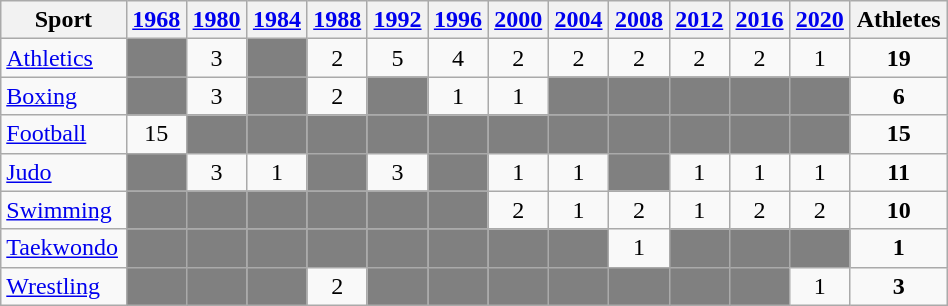<table class="wikitable" width=50%>
<tr>
<th>Sport</th>
<th><a href='#'>1968</a></th>
<th><a href='#'>1980</a></th>
<th><a href='#'>1984</a></th>
<th><a href='#'>1988</a></th>
<th><a href='#'>1992</a></th>
<th><a href='#'>1996</a></th>
<th><a href='#'>2000</a></th>
<th><a href='#'>2004</a></th>
<th><a href='#'>2008</a></th>
<th><a href='#'>2012</a></th>
<th><a href='#'>2016</a></th>
<th><a href='#'>2020</a></th>
<th>Athletes</th>
</tr>
<tr>
<td><a href='#'>Athletics</a></td>
<td bgcolor=grey></td>
<td align=center>3</td>
<td bgcolor=grey></td>
<td align=center>2</td>
<td align=center>5</td>
<td align=center>4</td>
<td align=center>2</td>
<td align=center>2</td>
<td align=center>2</td>
<td align=center>2</td>
<td align=center>2</td>
<td align=center>1</td>
<td align=center><strong>19</strong></td>
</tr>
<tr>
<td><a href='#'>Boxing</a></td>
<td bgcolor=grey></td>
<td align=center>3</td>
<td bgcolor=grey></td>
<td align=center>2</td>
<td bgcolor=grey></td>
<td align=center>1</td>
<td align=center>1</td>
<td bgcolor=grey></td>
<td bgcolor=grey></td>
<td bgcolor=grey></td>
<td bgcolor=grey></td>
<td bgcolor=grey></td>
<td align=center><strong>6</strong></td>
</tr>
<tr>
<td><a href='#'>Football</a></td>
<td align=center>15</td>
<td bgcolor=grey></td>
<td bgcolor=grey></td>
<td bgcolor=grey></td>
<td bgcolor=grey></td>
<td bgcolor=grey></td>
<td bgcolor=grey></td>
<td bgcolor=grey></td>
<td bgcolor=grey></td>
<td bgcolor=grey></td>
<td bgcolor=grey></td>
<td bgcolor=grey></td>
<td align=center><strong>15</strong></td>
</tr>
<tr>
<td><a href='#'>Judo</a></td>
<td bgcolor=grey></td>
<td align=center>3</td>
<td align=center>1</td>
<td bgcolor=grey></td>
<td align=center>3</td>
<td bgcolor=grey></td>
<td align=center>1</td>
<td align=center>1</td>
<td bgcolor=grey></td>
<td align=center>1</td>
<td align=center>1</td>
<td align=center>1</td>
<td align=center><strong>11</strong></td>
</tr>
<tr>
<td><a href='#'>Swimming</a></td>
<td bgcolor=grey></td>
<td bgcolor=grey></td>
<td bgcolor=grey></td>
<td bgcolor=grey></td>
<td bgcolor=grey></td>
<td bgcolor=grey></td>
<td align=center>2</td>
<td align=center>1</td>
<td align=center>2</td>
<td align=center>1</td>
<td align=center>2</td>
<td align=center>2</td>
<td align="center"><strong>10</strong></td>
</tr>
<tr>
<td><a href='#'>Taekwondo</a></td>
<td bgcolor=grey></td>
<td bgcolor=grey></td>
<td bgcolor=grey></td>
<td bgcolor=grey></td>
<td bgcolor=grey></td>
<td bgcolor=grey></td>
<td bgcolor=grey></td>
<td bgcolor=grey></td>
<td align=center>1</td>
<td bgcolor=grey></td>
<td bgcolor=grey></td>
<td bgcolor=grey></td>
<td align=center><strong>1</strong></td>
</tr>
<tr>
<td><a href='#'>Wrestling</a></td>
<td bgcolor=grey></td>
<td bgcolor=grey></td>
<td bgcolor=grey></td>
<td align=center>2</td>
<td bgcolor=grey></td>
<td bgcolor=grey></td>
<td bgcolor=grey></td>
<td bgcolor=grey></td>
<td bgcolor=grey></td>
<td bgcolor=grey></td>
<td bgcolor=grey></td>
<td align=center>1</td>
<td align=center><strong>3</strong></td>
</tr>
</table>
